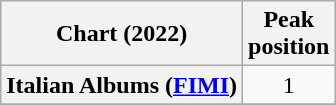<table class="wikitable sortable plainrowheaders" style="text-align:center">
<tr>
<th scope="col">Chart (2022)</th>
<th scope="col">Peak<br>position</th>
</tr>
<tr>
<th scope="row">Italian Albums (<a href='#'>FIMI</a>)</th>
<td>1</td>
</tr>
<tr>
</tr>
</table>
